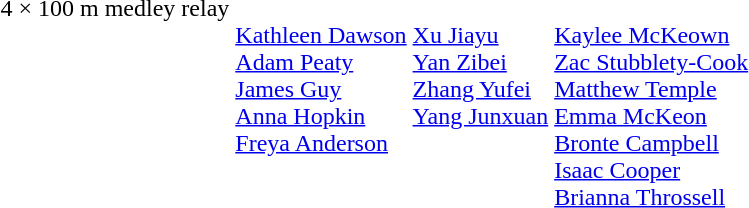<table>
<tr valign="top">
<td>4 × 100 m medley relay<br></td>
<td><br><a href='#'>Kathleen Dawson</a><br><a href='#'>Adam Peaty</a><br><a href='#'>James Guy</a><br><a href='#'>Anna Hopkin</a><br><a href='#'>Freya Anderson</a></td>
<td><br><a href='#'>Xu Jiayu</a><br><a href='#'>Yan Zibei</a><br><a href='#'>Zhang Yufei</a><br><a href='#'>Yang Junxuan</a></td>
<td><br><a href='#'>Kaylee McKeown</a><br><a href='#'>Zac Stubblety-Cook</a><br><a href='#'>Matthew Temple</a><br><a href='#'>Emma McKeon</a><br><a href='#'>Bronte Campbell</a><br><a href='#'>Isaac Cooper</a><br><a href='#'>Brianna Throssell</a></td>
</tr>
<tr>
</tr>
</table>
